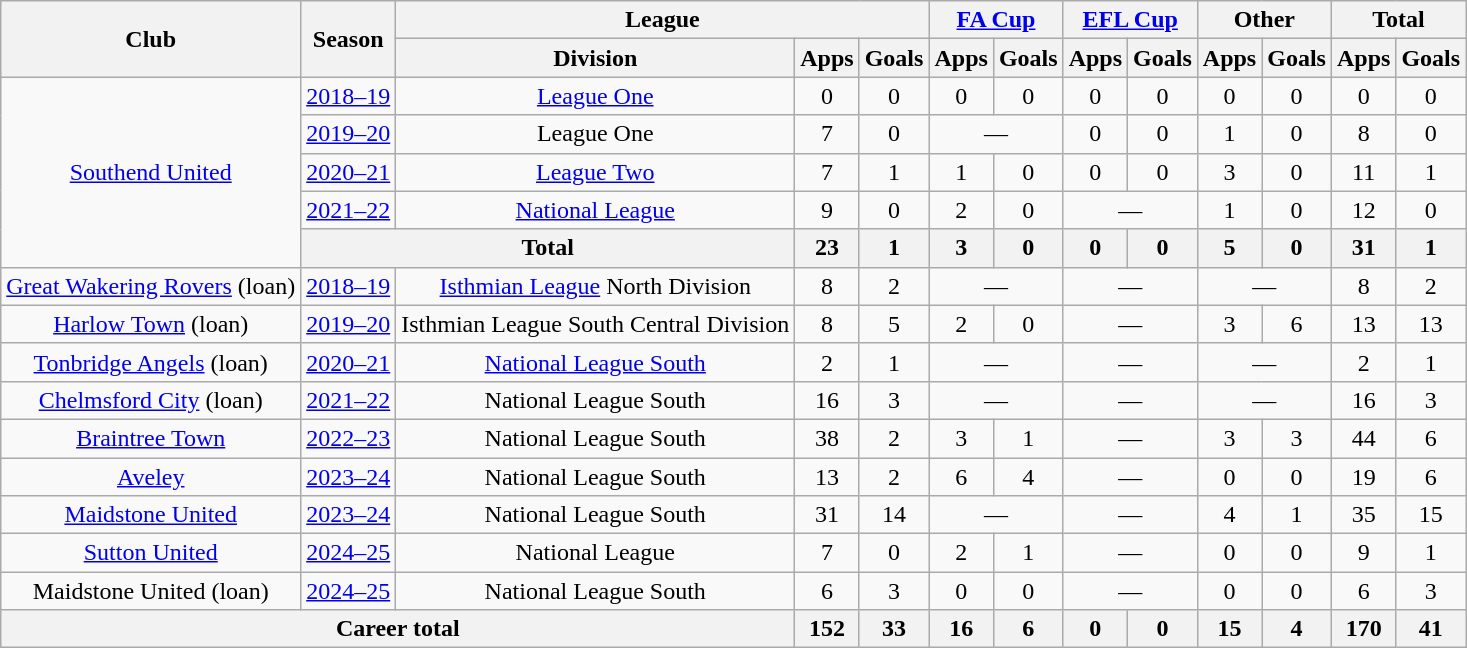<table class="wikitable" style="text-align:center">
<tr>
<th rowspan="2">Club</th>
<th rowspan="2">Season</th>
<th colspan="3">League</th>
<th colspan="2"><a href='#'>FA Cup</a></th>
<th colspan="2"><a href='#'>EFL Cup</a></th>
<th colspan="2">Other</th>
<th colspan="2">Total</th>
</tr>
<tr>
<th>Division</th>
<th>Apps</th>
<th>Goals</th>
<th>Apps</th>
<th>Goals</th>
<th>Apps</th>
<th>Goals</th>
<th>Apps</th>
<th>Goals</th>
<th>Apps</th>
<th>Goals</th>
</tr>
<tr>
<td rowspan="5"><a href='#'>Southend United</a></td>
<td><a href='#'>2018–19</a></td>
<td><a href='#'>League One</a></td>
<td>0</td>
<td>0</td>
<td>0</td>
<td>0</td>
<td>0</td>
<td>0</td>
<td>0</td>
<td>0</td>
<td>0</td>
<td>0</td>
</tr>
<tr>
<td><a href='#'>2019–20</a></td>
<td>League One</td>
<td>7</td>
<td>0</td>
<td colspan="2">—</td>
<td>0</td>
<td>0</td>
<td>1</td>
<td>0</td>
<td>8</td>
<td>0</td>
</tr>
<tr>
<td><a href='#'>2020–21</a></td>
<td><a href='#'>League Two</a></td>
<td>7</td>
<td>1</td>
<td>1</td>
<td>0</td>
<td>0</td>
<td>0</td>
<td>3</td>
<td>0</td>
<td>11</td>
<td>1</td>
</tr>
<tr>
<td><a href='#'>2021–22</a></td>
<td><a href='#'>National League</a></td>
<td>9</td>
<td>0</td>
<td>2</td>
<td>0</td>
<td colspan="2">—</td>
<td>1</td>
<td>0</td>
<td>12</td>
<td>0</td>
</tr>
<tr>
<th colspan=2>Total</th>
<th>23</th>
<th>1</th>
<th>3</th>
<th>0</th>
<th>0</th>
<th>0</th>
<th>5</th>
<th>0</th>
<th>31</th>
<th>1</th>
</tr>
<tr>
<td><a href='#'>Great Wakering Rovers</a> (loan)</td>
<td><a href='#'>2018–19</a></td>
<td><a href='#'>Isthmian League</a> North Division</td>
<td>8</td>
<td>2</td>
<td colspan="2">—</td>
<td colspan="2">—</td>
<td colspan="2">—</td>
<td>8</td>
<td>2</td>
</tr>
<tr>
<td><a href='#'>Harlow Town</a> (loan)</td>
<td><a href='#'>2019–20</a></td>
<td>Isthmian League South Central Division</td>
<td>8</td>
<td>5</td>
<td>2</td>
<td>0</td>
<td colspan="2">—</td>
<td>3</td>
<td>6</td>
<td>13</td>
<td>13</td>
</tr>
<tr>
<td><a href='#'>Tonbridge Angels</a> (loan)</td>
<td><a href='#'>2020–21</a></td>
<td><a href='#'>National League South</a></td>
<td>2</td>
<td>1</td>
<td colspan="2">—</td>
<td colspan="2">—</td>
<td colspan="2">—</td>
<td>2</td>
<td>1</td>
</tr>
<tr>
<td><a href='#'>Chelmsford City</a> (loan)</td>
<td><a href='#'>2021–22</a></td>
<td>National League South</td>
<td>16</td>
<td>3</td>
<td colspan="2">—</td>
<td colspan="2">—</td>
<td colspan="2">—</td>
<td>16</td>
<td>3</td>
</tr>
<tr>
<td><a href='#'>Braintree Town</a></td>
<td><a href='#'>2022–23</a></td>
<td>National League South</td>
<td>38</td>
<td>2</td>
<td>3</td>
<td>1</td>
<td colspan="2">—</td>
<td>3</td>
<td>3</td>
<td>44</td>
<td>6</td>
</tr>
<tr>
<td><a href='#'>Aveley</a></td>
<td><a href='#'>2023–24</a></td>
<td>National League South</td>
<td>13</td>
<td>2</td>
<td>6</td>
<td>4</td>
<td colspan="2">—</td>
<td>0</td>
<td>0</td>
<td>19</td>
<td>6</td>
</tr>
<tr>
<td><a href='#'>Maidstone United</a></td>
<td><a href='#'>2023–24</a></td>
<td>National League South</td>
<td>31</td>
<td>14</td>
<td colspan="2">—</td>
<td colspan="2">—</td>
<td>4</td>
<td>1</td>
<td>35</td>
<td>15</td>
</tr>
<tr>
<td><a href='#'>Sutton United</a></td>
<td><a href='#'>2024–25</a></td>
<td>National League</td>
<td>7</td>
<td>0</td>
<td>2</td>
<td>1</td>
<td colspan="2">—</td>
<td>0</td>
<td>0</td>
<td>9</td>
<td>1</td>
</tr>
<tr>
<td>Maidstone United (loan)</td>
<td><a href='#'>2024–25</a></td>
<td>National League South</td>
<td>6</td>
<td>3</td>
<td>0</td>
<td>0</td>
<td colspan="2">—</td>
<td>0</td>
<td>0</td>
<td>6</td>
<td>3</td>
</tr>
<tr>
<th colspan=3>Career total</th>
<th>152</th>
<th>33</th>
<th>16</th>
<th>6</th>
<th>0</th>
<th>0</th>
<th>15</th>
<th>4</th>
<th>170</th>
<th>41</th>
</tr>
</table>
